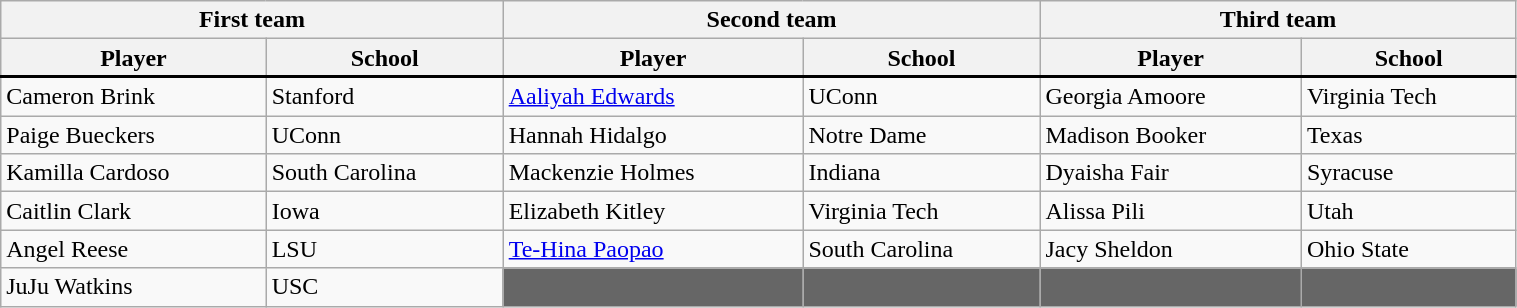<table class="wikitable" style="width:80%;">
<tr>
<th colspan=2>First team</th>
<th colspan=2>Second team</th>
<th colspan=2>Third team</th>
</tr>
<tr>
<th>Player</th>
<th>School</th>
<th>Player</th>
<th>School</th>
<th>Player</th>
<th>School</th>
</tr>
<tr>
</tr>
<tr style = "border-top:2px solid black;">
<td>Cameron Brink</td>
<td>Stanford</td>
<td><a href='#'>Aaliyah Edwards</a></td>
<td>UConn</td>
<td>Georgia Amoore</td>
<td>Virginia Tech</td>
</tr>
<tr>
<td>Paige Bueckers</td>
<td>UConn</td>
<td>Hannah Hidalgo</td>
<td>Notre Dame</td>
<td>Madison Booker</td>
<td>Texas</td>
</tr>
<tr>
<td>Kamilla Cardoso</td>
<td>South Carolina</td>
<td>Mackenzie Holmes</td>
<td>Indiana</td>
<td>Dyaisha Fair</td>
<td>Syracuse</td>
</tr>
<tr>
<td>Caitlin Clark</td>
<td>Iowa</td>
<td>Elizabeth Kitley</td>
<td>Virginia Tech</td>
<td>Alissa Pili</td>
<td>Utah</td>
</tr>
<tr>
<td>Angel Reese</td>
<td>LSU</td>
<td><a href='#'>Te-Hina Paopao</a></td>
<td>South Carolina</td>
<td>Jacy Sheldon</td>
<td>Ohio State</td>
</tr>
<tr>
<td>JuJu Watkins</td>
<td>USC</td>
<td style="background:#666666;"></td>
<td style="background:#666666;"></td>
<td style="background:#666666;"></td>
<td style="background:#666666;"></td>
</tr>
</table>
